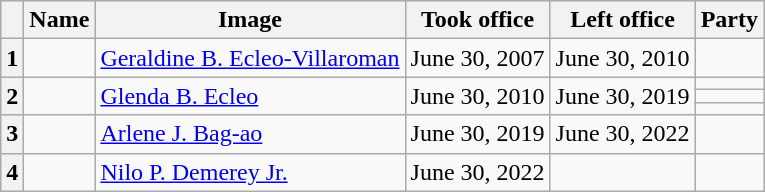<table class=wikitable>
<tr>
<th scope="col"></th>
<th scope="col">Name</th>
<th scope="col">Image</th>
<th scope="col">Took office</th>
<th scope="col">Left office</th>
<th scope="col" colspan=2>Party</th>
</tr>
<tr>
<th scope="row">1</th>
<td></td>
<td><a href='#'>Geraldine B. Ecleo-Villaroman</a></td>
<td>June 30, 2007</td>
<td>June 30, 2010</td>
<td></td>
</tr>
<tr>
<th scope="row" rowspan=3>2</th>
<td rowspan=3></td>
<td rowspan=3><a href='#'>Glenda B. Ecleo</a></td>
<td rowspan=3>June 30, 2010</td>
<td rowspan=3>June 30, 2019</td>
<td></td>
</tr>
<tr>
<td></td>
</tr>
<tr>
<td></td>
</tr>
<tr>
<th scope="row">3</th>
<td></td>
<td><a href='#'>Arlene J. Bag-ao</a></td>
<td>June 30, 2019</td>
<td>June 30, 2022</td>
<td></td>
</tr>
<tr>
<th scope="row">4</th>
<td></td>
<td><a href='#'>Nilo P. Demerey Jr.</a></td>
<td>June 30, 2022</td>
<td></td>
<td></td>
</tr>
</table>
